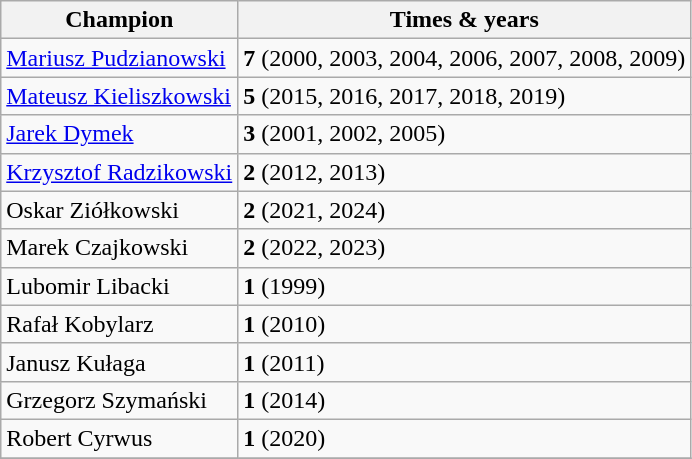<table class="wikitable">
<tr>
<th>Champion</th>
<th>Times & years</th>
</tr>
<tr>
<td> <a href='#'>Mariusz Pudzianowski</a></td>
<td><strong>7</strong> (2000, 2003, 2004, 2006, 2007, 2008, 2009)</td>
</tr>
<tr>
<td> <a href='#'>Mateusz Kieliszkowski</a></td>
<td><strong>5</strong> (2015, 2016, 2017, 2018, 2019)</td>
</tr>
<tr>
<td> <a href='#'>Jarek Dymek</a></td>
<td><strong>3</strong> (2001, 2002, 2005)</td>
</tr>
<tr>
<td> <a href='#'>Krzysztof Radzikowski</a></td>
<td><strong>2</strong> (2012, 2013)</td>
</tr>
<tr>
<td> Oskar Ziółkowski</td>
<td><strong>2</strong> (2021, 2024)</td>
</tr>
<tr>
<td> Marek Czajkowski</td>
<td><strong>2</strong> (2022, 2023)</td>
</tr>
<tr>
<td> Lubomir Libacki</td>
<td><strong>1</strong> (1999)</td>
</tr>
<tr>
<td> Rafał Kobylarz</td>
<td><strong>1</strong> (2010)</td>
</tr>
<tr>
<td> Janusz Kułaga</td>
<td><strong>1</strong> (2011)</td>
</tr>
<tr>
<td> Grzegorz Szymański</td>
<td><strong>1</strong> (2014)</td>
</tr>
<tr>
<td> Robert Cyrwus</td>
<td><strong>1</strong> (2020)</td>
</tr>
<tr>
</tr>
</table>
